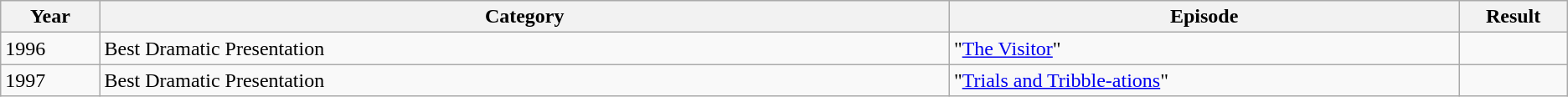<table class="wikitable">
<tr>
<th width="3.5%">Year</th>
<th width="30%">Category</th>
<th width="18%">Episode</th>
<th width="3.5%">Result</th>
</tr>
<tr>
<td>1996</td>
<td>Best Dramatic Presentation</td>
<td>"<a href='#'>The Visitor</a>"</td>
<td></td>
</tr>
<tr>
<td>1997</td>
<td>Best Dramatic Presentation</td>
<td>"<a href='#'>Trials and Tribble-ations</a>"</td>
<td></td>
</tr>
</table>
